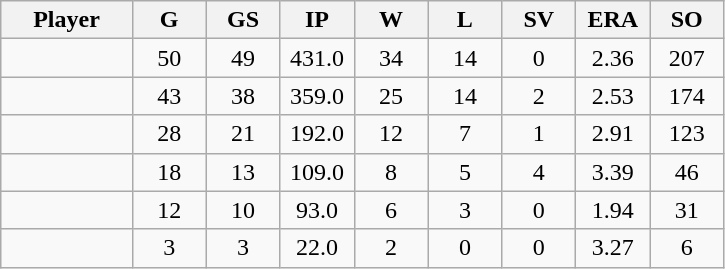<table class="wikitable sortable">
<tr>
<th bgcolor="#DDDDFF" width="16%">Player</th>
<th bgcolor="#DDDDFF" width="9%">G</th>
<th bgcolor="#DDDDFF" width="9%">GS</th>
<th bgcolor="#DDDDFF" width="9%">IP</th>
<th bgcolor="#DDDDFF" width="9%">W</th>
<th bgcolor="#DDDDFF" width="9%">L</th>
<th bgcolor="#DDDDFF" width="9%">SV</th>
<th bgcolor="#DDDDFF" width="9%">ERA</th>
<th bgcolor="#DDDDFF" width="9%">SO</th>
</tr>
<tr align="center">
<td></td>
<td>50</td>
<td>49</td>
<td>431.0</td>
<td>34</td>
<td>14</td>
<td>0</td>
<td>2.36</td>
<td>207</td>
</tr>
<tr align="center">
<td></td>
<td>43</td>
<td>38</td>
<td>359.0</td>
<td>25</td>
<td>14</td>
<td>2</td>
<td>2.53</td>
<td>174</td>
</tr>
<tr align="center">
<td></td>
<td>28</td>
<td>21</td>
<td>192.0</td>
<td>12</td>
<td>7</td>
<td>1</td>
<td>2.91</td>
<td>123</td>
</tr>
<tr align="center">
<td></td>
<td>18</td>
<td>13</td>
<td>109.0</td>
<td>8</td>
<td>5</td>
<td>4</td>
<td>3.39</td>
<td>46</td>
</tr>
<tr align="center">
<td></td>
<td>12</td>
<td>10</td>
<td>93.0</td>
<td>6</td>
<td>3</td>
<td>0</td>
<td>1.94</td>
<td>31</td>
</tr>
<tr align="center">
<td></td>
<td>3</td>
<td>3</td>
<td>22.0</td>
<td>2</td>
<td>0</td>
<td>0</td>
<td>3.27</td>
<td>6</td>
</tr>
</table>
